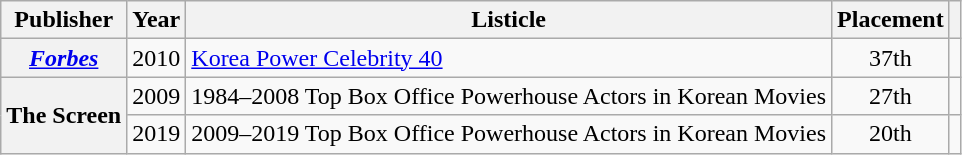<table class="wikitable plainrowheaders sortable" style="margin-right: 0;">
<tr>
<th scope="col">Publisher</th>
<th scope="col">Year</th>
<th scope="col">Listicle</th>
<th scope="col">Placement</th>
<th scope="col" class="unsortable"></th>
</tr>
<tr>
<th scope="row"><em><a href='#'>Forbes</a></em></th>
<td style="text-align:center">2010</td>
<td><a href='#'>Korea Power Celebrity 40</a></td>
<td style="text-align:center">37th</td>
<td style="text-align:center"></td>
</tr>
<tr>
<th rowspan="2" scope="row">The Screen</th>
<td style="text-align:center">2009</td>
<td>1984–2008 Top Box Office Powerhouse Actors in Korean Movies</td>
<td style="text-align:center">27th</td>
<td style="text-align:center"></td>
</tr>
<tr>
<td style="text-align:center">2019</td>
<td>2009–2019 Top Box Office Powerhouse Actors in Korean Movies</td>
<td style="text-align:center">20th</td>
<td style="text-align:center"></td>
</tr>
</table>
